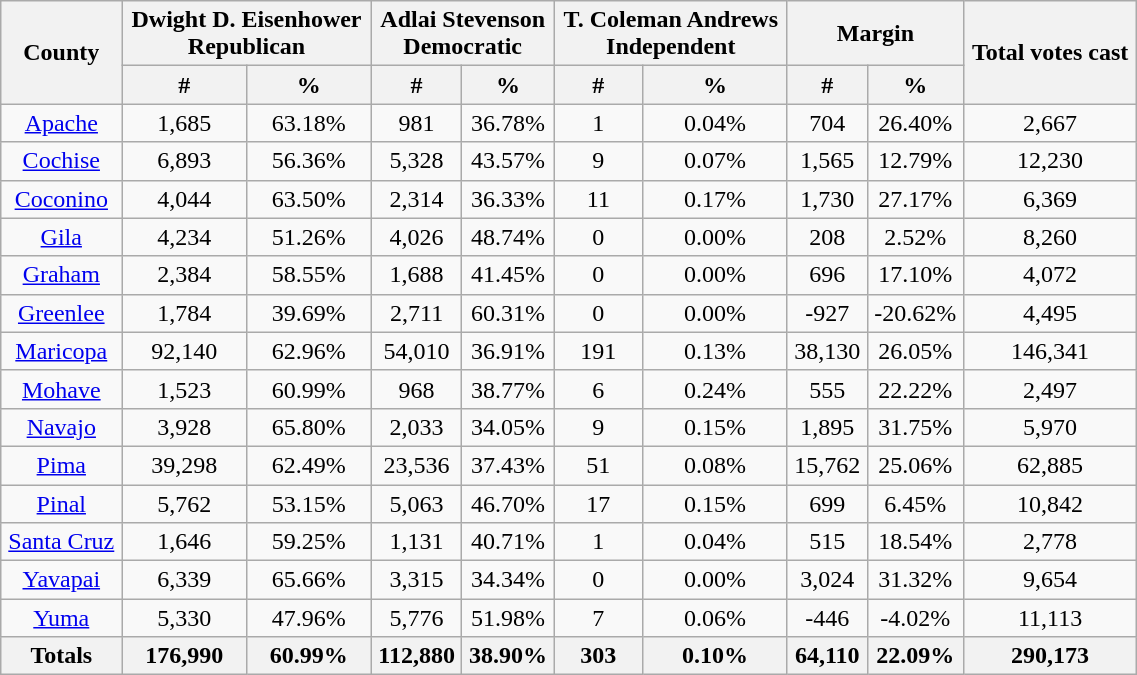<table width="60%" class="wikitable sortable">
<tr>
<th rowspan="2">County</th>
<th colspan="2">Dwight D. Eisenhower<br>Republican</th>
<th colspan="2">Adlai Stevenson<br>Democratic</th>
<th colspan="2">T. Coleman Andrews<br>Independent</th>
<th colspan="2">Margin</th>
<th rowspan="2">Total votes cast</th>
</tr>
<tr>
<th data-sort-type="number">#</th>
<th data-sort-type="number">%</th>
<th data-sort-type="number">#</th>
<th data-sort-type="number">%</th>
<th data-sort-type="number">#</th>
<th data-sort-type="number">%</th>
<th data-sort-type="number">#</th>
<th data-sort-type="number">%</th>
</tr>
<tr style="text-align:center;">
<td><a href='#'>Apache</a></td>
<td>1,685</td>
<td>63.18%</td>
<td>981</td>
<td>36.78%</td>
<td>1</td>
<td>0.04%</td>
<td>704</td>
<td>26.40%</td>
<td>2,667</td>
</tr>
<tr style="text-align:center;">
<td><a href='#'>Cochise</a></td>
<td>6,893</td>
<td>56.36%</td>
<td>5,328</td>
<td>43.57%</td>
<td>9</td>
<td>0.07%</td>
<td>1,565</td>
<td>12.79%</td>
<td>12,230</td>
</tr>
<tr style="text-align:center;">
<td><a href='#'>Coconino</a></td>
<td>4,044</td>
<td>63.50%</td>
<td>2,314</td>
<td>36.33%</td>
<td>11</td>
<td>0.17%</td>
<td>1,730</td>
<td>27.17%</td>
<td>6,369</td>
</tr>
<tr style="text-align:center;">
<td><a href='#'>Gila</a></td>
<td>4,234</td>
<td>51.26%</td>
<td>4,026</td>
<td>48.74%</td>
<td>0</td>
<td>0.00%</td>
<td>208</td>
<td>2.52%</td>
<td>8,260</td>
</tr>
<tr style="text-align:center;">
<td><a href='#'>Graham</a></td>
<td>2,384</td>
<td>58.55%</td>
<td>1,688</td>
<td>41.45%</td>
<td>0</td>
<td>0.00%</td>
<td>696</td>
<td>17.10%</td>
<td>4,072</td>
</tr>
<tr style="text-align:center;">
<td><a href='#'>Greenlee</a></td>
<td>1,784</td>
<td>39.69%</td>
<td>2,711</td>
<td>60.31%</td>
<td>0</td>
<td>0.00%</td>
<td>-927</td>
<td>-20.62%</td>
<td>4,495</td>
</tr>
<tr style="text-align:center;">
<td><a href='#'>Maricopa</a></td>
<td>92,140</td>
<td>62.96%</td>
<td>54,010</td>
<td>36.91%</td>
<td>191</td>
<td>0.13%</td>
<td>38,130</td>
<td>26.05%</td>
<td>146,341</td>
</tr>
<tr style="text-align:center;">
<td><a href='#'>Mohave</a></td>
<td>1,523</td>
<td>60.99%</td>
<td>968</td>
<td>38.77%</td>
<td>6</td>
<td>0.24%</td>
<td>555</td>
<td>22.22%</td>
<td>2,497</td>
</tr>
<tr style="text-align:center;">
<td><a href='#'>Navajo</a></td>
<td>3,928</td>
<td>65.80%</td>
<td>2,033</td>
<td>34.05%</td>
<td>9</td>
<td>0.15%</td>
<td>1,895</td>
<td>31.75%</td>
<td>5,970</td>
</tr>
<tr style="text-align:center;">
<td><a href='#'>Pima</a></td>
<td>39,298</td>
<td>62.49%</td>
<td>23,536</td>
<td>37.43%</td>
<td>51</td>
<td>0.08%</td>
<td>15,762</td>
<td>25.06%</td>
<td>62,885</td>
</tr>
<tr style="text-align:center;">
<td><a href='#'>Pinal</a></td>
<td>5,762</td>
<td>53.15%</td>
<td>5,063</td>
<td>46.70%</td>
<td>17</td>
<td>0.15%</td>
<td>699</td>
<td>6.45%</td>
<td>10,842</td>
</tr>
<tr style="text-align:center;">
<td><a href='#'>Santa Cruz</a></td>
<td>1,646</td>
<td>59.25%</td>
<td>1,131</td>
<td>40.71%</td>
<td>1</td>
<td>0.04%</td>
<td>515</td>
<td>18.54%</td>
<td>2,778</td>
</tr>
<tr style="text-align:center;">
<td><a href='#'>Yavapai</a></td>
<td>6,339</td>
<td>65.66%</td>
<td>3,315</td>
<td>34.34%</td>
<td>0</td>
<td>0.00%</td>
<td>3,024</td>
<td>31.32%</td>
<td>9,654</td>
</tr>
<tr style="text-align:center;">
<td><a href='#'>Yuma</a></td>
<td>5,330</td>
<td>47.96%</td>
<td>5,776</td>
<td>51.98%</td>
<td>7</td>
<td>0.06%</td>
<td>-446</td>
<td>-4.02%</td>
<td>11,113</td>
</tr>
<tr style="text-align:center;">
<th>Totals</th>
<th>176,990</th>
<th>60.99%</th>
<th>112,880</th>
<th>38.90%</th>
<th>303</th>
<th>0.10%</th>
<th>64,110</th>
<th>22.09%</th>
<th>290,173</th>
</tr>
</table>
